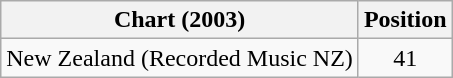<table class="wikitable sortable">
<tr>
<th>Chart (2003)</th>
<th>Position</th>
</tr>
<tr>
<td align="left">New Zealand (Recorded Music NZ)</td>
<td align="center">41</td>
</tr>
</table>
